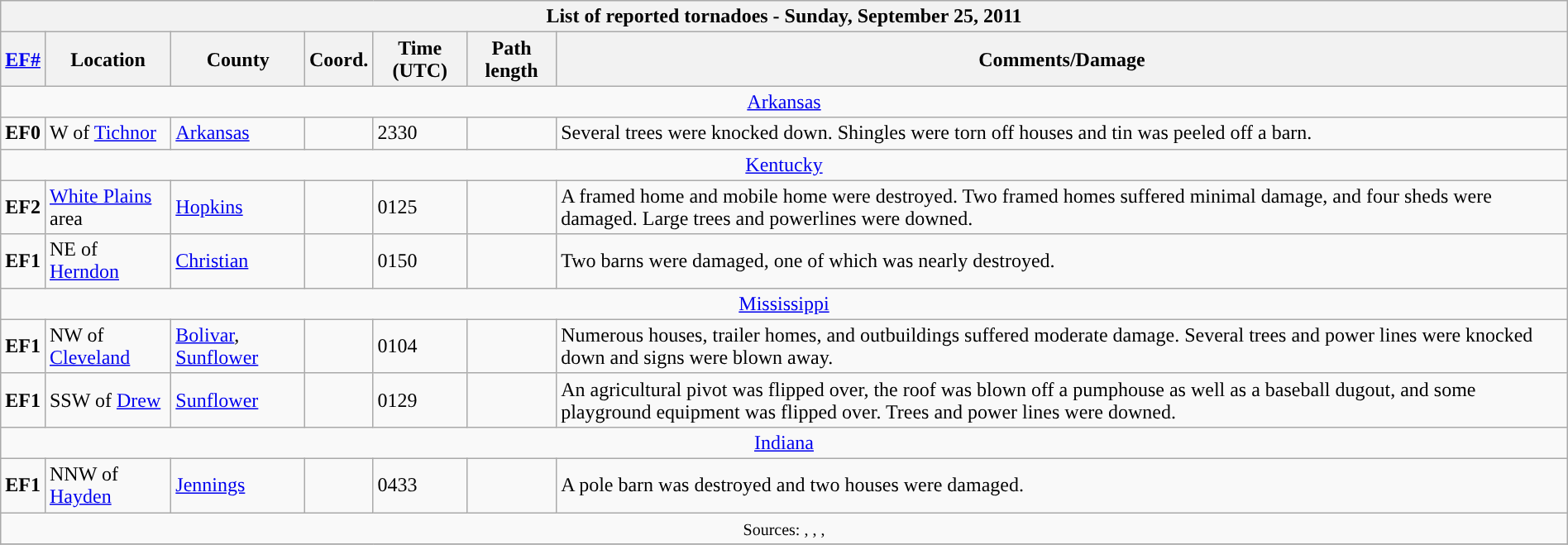<table class="wikitable collapsible" width="100%">
<tr>
<th colspan="7">List of reported tornadoes - Sunday, September 25, 2011</th>
</tr>
<tr>
<th><a href='#'>EF#</a></th>
<th>Location</th>
<th>County</th>
<th>Coord.</th>
<th>Time (UTC)</th>
<th>Path length</th>
<th>Comments/Damage</th>
</tr>
<tr>
<td colspan="7" align=center><a href='#'>Arkansas</a></td>
</tr>
<tr>
<td><strong>EF0</strong></td>
<td>W of <a href='#'>Tichnor</a></td>
<td><a href='#'>Arkansas</a></td>
<td></td>
<td>2330</td>
<td></td>
<td>Several trees were knocked down. Shingles were torn off houses and tin was peeled off a barn.</td>
</tr>
<tr>
<td colspan="7" align=center><a href='#'>Kentucky</a></td>
</tr>
<tr>
<td><strong>EF2</strong></td>
<td><a href='#'>White Plains</a> area</td>
<td><a href='#'>Hopkins</a></td>
<td></td>
<td>0125</td>
<td></td>
<td>A framed home and mobile home were destroyed. Two framed homes suffered minimal damage, and four sheds were damaged. Large trees and powerlines were downed.</td>
</tr>
<tr>
<td><strong>EF1</strong></td>
<td>NE of <a href='#'>Herndon</a></td>
<td><a href='#'>Christian</a></td>
<td></td>
<td>0150</td>
<td></td>
<td>Two barns were damaged, one of which was nearly destroyed.</td>
</tr>
<tr>
<td colspan="7" align=center><a href='#'>Mississippi</a></td>
</tr>
<tr>
<td><strong>EF1</strong></td>
<td>NW of <a href='#'>Cleveland</a></td>
<td><a href='#'>Bolivar</a>, <a href='#'>Sunflower</a></td>
<td></td>
<td>0104</td>
<td></td>
<td>Numerous houses, trailer homes, and outbuildings suffered moderate damage. Several trees and power lines were knocked down and signs were blown away.</td>
</tr>
<tr>
<td><strong>EF1</strong></td>
<td>SSW of <a href='#'>Drew</a></td>
<td><a href='#'>Sunflower</a></td>
<td></td>
<td>0129</td>
<td></td>
<td>An agricultural pivot was flipped over, the roof was blown off a pumphouse as well as a baseball dugout, and some playground equipment was flipped over. Trees and power lines were downed.</td>
</tr>
<tr>
<td colspan="7" align=center><a href='#'>Indiana</a></td>
</tr>
<tr>
<td><strong>EF1</strong></td>
<td>NNW of <a href='#'>Hayden</a></td>
<td><a href='#'>Jennings</a></td>
<td></td>
<td>0433</td>
<td></td>
<td>A pole barn was destroyed and two houses were damaged.</td>
</tr>
<tr>
<td colspan="7" align=center><small>Sources: , , , </small></td>
</tr>
<tr>
</tr>
</table>
